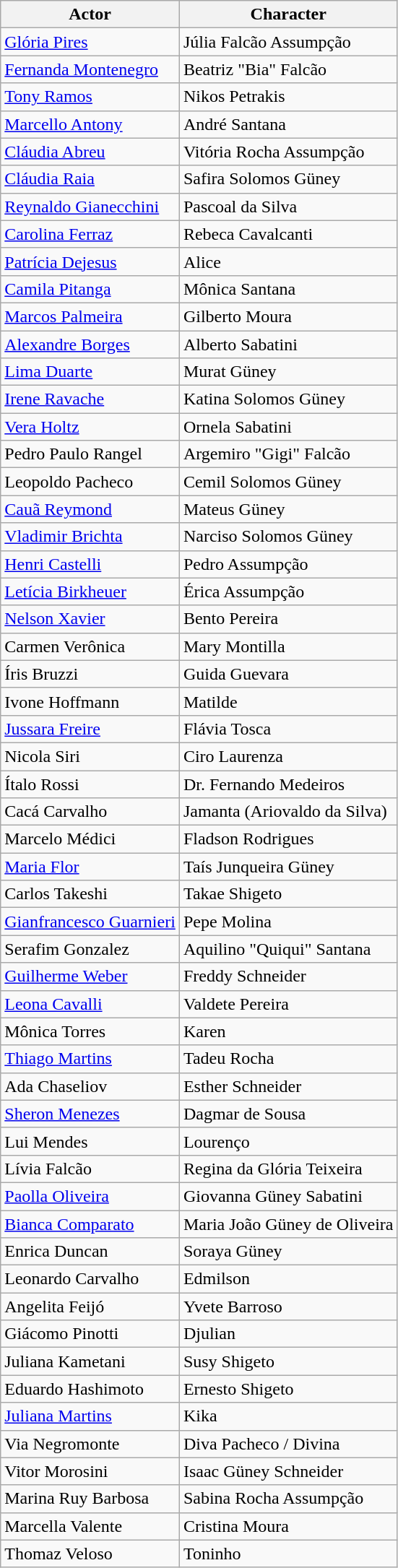<table class="wikitable sortable">
<tr>
<th>Actor</th>
<th>Character</th>
</tr>
<tr>
<td><a href='#'>Glória Pires</a></td>
<td>Júlia Falcão Assumpção</td>
</tr>
<tr>
<td><a href='#'>Fernanda Montenegro</a></td>
<td>Beatriz "Bia" Falcão</td>
</tr>
<tr>
<td><a href='#'>Tony Ramos</a></td>
<td>Nikos Petrakis</td>
</tr>
<tr>
<td><a href='#'>Marcello Antony</a></td>
<td>André Santana</td>
</tr>
<tr>
<td><a href='#'>Cláudia Abreu</a></td>
<td>Vitória Rocha Assumpção</td>
</tr>
<tr>
<td><a href='#'>Cláudia Raia</a></td>
<td>Safira Solomos Güney</td>
</tr>
<tr>
<td><a href='#'>Reynaldo Gianecchini</a></td>
<td>Pascoal da Silva</td>
</tr>
<tr>
<td><a href='#'>Carolina Ferraz</a></td>
<td>Rebeca Cavalcanti</td>
</tr>
<tr>
<td><a href='#'>Patrícia Dejesus</a></td>
<td>Alice</td>
</tr>
<tr>
<td><a href='#'>Camila Pitanga</a></td>
<td>Mônica Santana</td>
</tr>
<tr>
<td><a href='#'>Marcos Palmeira</a></td>
<td>Gilberto Moura</td>
</tr>
<tr>
<td><a href='#'>Alexandre Borges</a></td>
<td>Alberto Sabatini</td>
</tr>
<tr>
<td><a href='#'>Lima Duarte</a></td>
<td>Murat Güney</td>
</tr>
<tr>
<td><a href='#'>Irene Ravache</a></td>
<td>Katina Solomos Güney</td>
</tr>
<tr>
<td><a href='#'>Vera Holtz</a></td>
<td>Ornela Sabatini</td>
</tr>
<tr>
<td>Pedro Paulo Rangel</td>
<td>Argemiro "Gigi" Falcão</td>
</tr>
<tr>
<td>Leopoldo Pacheco</td>
<td>Cemil Solomos Güney</td>
</tr>
<tr>
<td><a href='#'>Cauã Reymond</a></td>
<td>Mateus Güney</td>
</tr>
<tr>
<td><a href='#'>Vladimir Brichta</a></td>
<td>Narciso Solomos Güney</td>
</tr>
<tr>
<td><a href='#'>Henri Castelli</a></td>
<td>Pedro Assumpção</td>
</tr>
<tr>
<td><a href='#'>Letícia Birkheuer</a></td>
<td>Érica Assumpção</td>
</tr>
<tr>
<td><a href='#'>Nelson Xavier</a></td>
<td>Bento Pereira</td>
</tr>
<tr>
<td>Carmen Verônica</td>
<td>Mary Montilla</td>
</tr>
<tr>
<td>Íris Bruzzi</td>
<td>Guida Guevara</td>
</tr>
<tr>
<td>Ivone Hoffmann</td>
<td>Matilde</td>
</tr>
<tr>
<td><a href='#'>Jussara Freire</a></td>
<td>Flávia Tosca</td>
</tr>
<tr>
<td>Nicola Siri</td>
<td>Ciro Laurenza</td>
</tr>
<tr>
<td>Ítalo Rossi</td>
<td>Dr. Fernando Medeiros</td>
</tr>
<tr>
<td>Cacá Carvalho</td>
<td>Jamanta (Ariovaldo da Silva)</td>
</tr>
<tr>
<td>Marcelo Médici</td>
<td>Fladson Rodrigues</td>
</tr>
<tr>
<td><a href='#'>Maria Flor</a></td>
<td>Taís Junqueira Güney</td>
</tr>
<tr>
<td>Carlos Takeshi</td>
<td>Takae Shigeto</td>
</tr>
<tr>
<td><a href='#'>Gianfrancesco Guarnieri</a></td>
<td>Pepe Molina</td>
</tr>
<tr>
<td>Serafim Gonzalez</td>
<td>Aquilino "Quiqui" Santana</td>
</tr>
<tr>
<td><a href='#'>Guilherme Weber</a></td>
<td>Freddy Schneider</td>
</tr>
<tr>
<td><a href='#'>Leona Cavalli</a></td>
<td>Valdete Pereira</td>
</tr>
<tr>
<td>Mônica Torres</td>
<td>Karen</td>
</tr>
<tr>
<td><a href='#'>Thiago Martins</a></td>
<td>Tadeu Rocha</td>
</tr>
<tr>
<td>Ada Chaseliov</td>
<td>Esther Schneider</td>
</tr>
<tr>
<td><a href='#'>Sheron Menezes</a></td>
<td>Dagmar de Sousa</td>
</tr>
<tr>
<td>Lui Mendes</td>
<td>Lourenço</td>
</tr>
<tr>
<td>Lívia Falcão</td>
<td>Regina da Glória Teixeira</td>
</tr>
<tr>
<td><a href='#'>Paolla Oliveira</a></td>
<td>Giovanna Güney Sabatini</td>
</tr>
<tr>
<td><a href='#'>Bianca Comparato</a></td>
<td>Maria João Güney de Oliveira</td>
</tr>
<tr>
<td>Enrica Duncan</td>
<td>Soraya Güney</td>
</tr>
<tr>
<td>Leonardo Carvalho</td>
<td>Edmilson</td>
</tr>
<tr>
<td>Angelita Feijó</td>
<td>Yvete Barroso</td>
</tr>
<tr>
<td>Giácomo Pinotti</td>
<td>Djulian</td>
</tr>
<tr>
<td>Juliana Kametani</td>
<td>Susy Shigeto</td>
</tr>
<tr>
<td>Eduardo Hashimoto</td>
<td>Ernesto Shigeto</td>
</tr>
<tr>
<td><a href='#'>Juliana Martins</a></td>
<td>Kika</td>
</tr>
<tr>
<td>Via Negromonte</td>
<td>Diva Pacheco / Divina</td>
</tr>
<tr>
<td>Vitor Morosini</td>
<td>Isaac Güney Schneider</td>
</tr>
<tr>
<td>Marina Ruy Barbosa</td>
<td>Sabina Rocha Assumpção</td>
</tr>
<tr>
<td>Marcella Valente</td>
<td>Cristina Moura</td>
</tr>
<tr>
<td>Thomaz Veloso</td>
<td>Toninho</td>
</tr>
</table>
